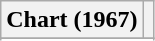<table class="wikitable sortable plainrowheaders" style="text-align:center;">
<tr>
<th scope="col">Chart (1967)</th>
<th scope="col"></th>
</tr>
<tr>
</tr>
<tr>
</tr>
<tr>
</tr>
</table>
